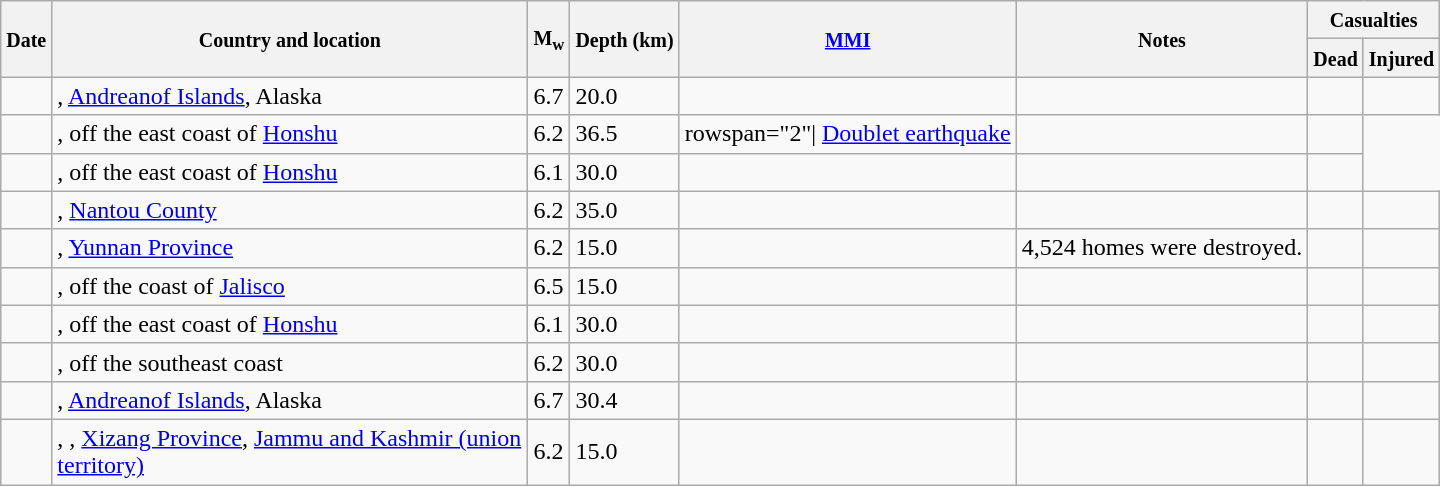<table class="wikitable sortable sort-under" style="border:1px black; margin-left:1em;">
<tr>
<th rowspan="2"><small>Date</small></th>
<th rowspan="2" style="width: 310px"><small>Country and location</small></th>
<th rowspan="2"><small>M<sub>w</sub></small></th>
<th rowspan="2"><small>Depth (km)</small></th>
<th rowspan="2"><small><a href='#'>MMI</a></small></th>
<th rowspan="2" class="unsortable"><small>Notes</small></th>
<th colspan="2"><small>Casualties</small></th>
</tr>
<tr>
<th><small>Dead</small></th>
<th><small>Injured</small></th>
</tr>
<tr>
<td></td>
<td>, <a href='#'>Andreanof Islands</a>, Alaska</td>
<td>6.7</td>
<td>20.0</td>
<td></td>
<td></td>
<td></td>
<td></td>
</tr>
<tr>
<td></td>
<td>, off the east coast of <a href='#'>Honshu</a></td>
<td>6.2</td>
<td>36.5</td>
<td>rowspan="2"| <a href='#'>Doublet earthquake</a></td>
<td></td>
<td></td>
</tr>
<tr>
<td></td>
<td>, off the east coast of <a href='#'>Honshu</a></td>
<td>6.1</td>
<td>30.0</td>
<td></td>
<td></td>
<td></td>
</tr>
<tr>
<td></td>
<td>, <a href='#'>Nantou County</a></td>
<td>6.2</td>
<td>35.0</td>
<td></td>
<td></td>
<td></td>
<td></td>
</tr>
<tr>
<td></td>
<td>, <a href='#'>Yunnan Province</a></td>
<td>6.2</td>
<td>15.0</td>
<td></td>
<td>4,524 homes were destroyed.</td>
<td></td>
<td></td>
</tr>
<tr>
<td></td>
<td>, off the coast of <a href='#'>Jalisco</a></td>
<td>6.5</td>
<td>15.0</td>
<td></td>
<td></td>
<td></td>
<td></td>
</tr>
<tr>
<td></td>
<td>, off the east coast of <a href='#'>Honshu</a></td>
<td>6.1</td>
<td>30.0</td>
<td></td>
<td></td>
<td></td>
<td></td>
</tr>
<tr>
<td></td>
<td>, off the southeast coast</td>
<td>6.2</td>
<td>30.0</td>
<td></td>
<td></td>
<td></td>
<td></td>
</tr>
<tr>
<td></td>
<td>, <a href='#'>Andreanof Islands</a>, Alaska</td>
<td>6.7</td>
<td>30.4</td>
<td></td>
<td></td>
<td></td>
<td></td>
</tr>
<tr>
<td></td>
<td>, , <a href='#'>Xizang Province</a>, <a href='#'>Jammu and Kashmir (union territory)</a></td>
<td>6.2</td>
<td>15.0</td>
<td></td>
<td></td>
<td></td>
<td></td>
</tr>
</table>
